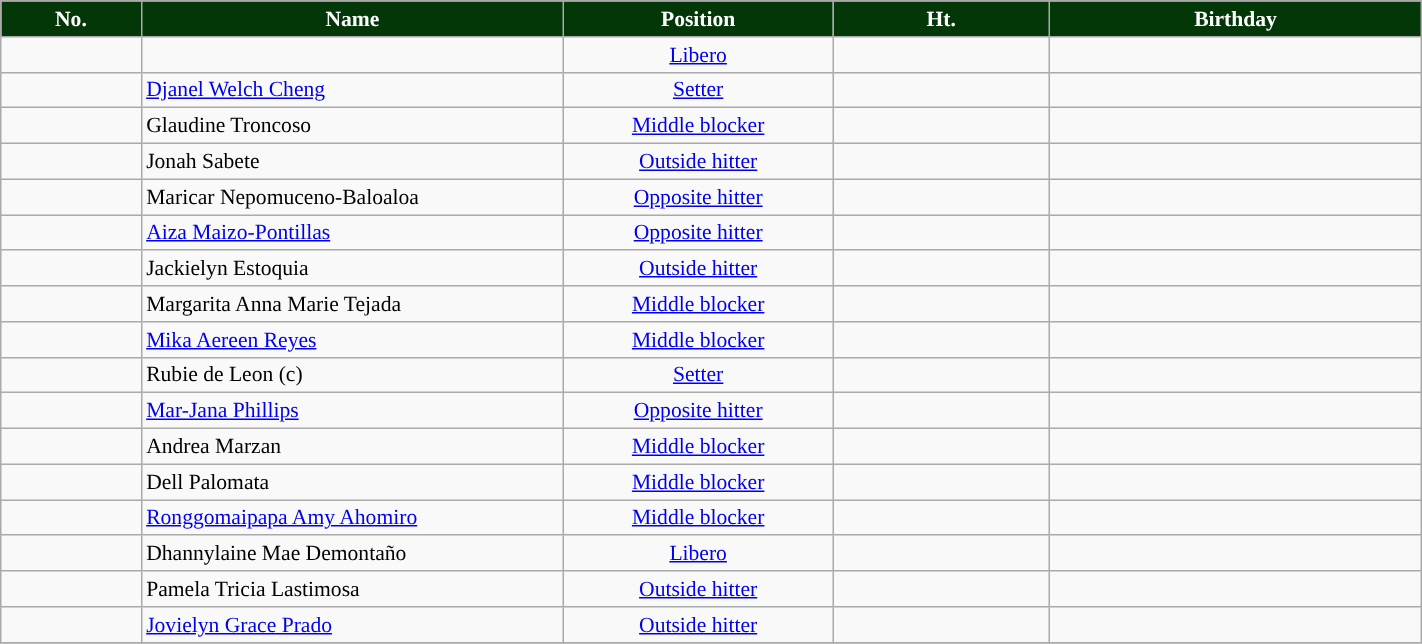<table class="wikitable sortable" style="font-size:90%; text-align:center; width:75%;">
<tr>
<th style="width:5em;; background:#033707; color:white; text-align: center"><strong>No.</strong></th>
<th style="width:16em; background:#033707; color:white;">Name</th>
<th style="width:10em;background:#033707; color:white; text-align: center"><strong>Position</strong></th>
<th style="width:8em; background:#033707; color:white;">Ht.</th>
<th style="width:14em; background:#033707; color:white;">Birthday</th>
</tr>
<tr>
<td></td>
<td align=left> </td>
<td><a href='#'>Libero</a></td>
<td></td>
<td align=right></td>
</tr>
<tr>
<td></td>
<td align=left> <a href='#'>Djanel Welch Cheng</a></td>
<td><a href='#'>Setter</a></td>
<td></td>
<td align=right></td>
</tr>
<tr>
<td></td>
<td align=left> Glaudine Troncoso</td>
<td><a href='#'>Middle blocker</a></td>
<td></td>
<td></td>
</tr>
<tr>
<td></td>
<td align=left> Jonah Sabete</td>
<td><a href='#'>Outside hitter</a></td>
<td></td>
<td align=right></td>
</tr>
<tr>
<td></td>
<td align=left> Maricar Nepomuceno-Baloaloa</td>
<td><a href='#'>Opposite hitter</a></td>
<td></td>
<td align=right></td>
</tr>
<tr>
<td></td>
<td align=left> <a href='#'>Aiza Maizo-Pontillas</a></td>
<td><a href='#'>Opposite hitter</a></td>
<td></td>
<td align=right></td>
</tr>
<tr>
<td></td>
<td align=left> Jackielyn Estoquia</td>
<td><a href='#'>Outside hitter</a></td>
<td></td>
<td align=right></td>
</tr>
<tr>
<td></td>
<td align=left> Margarita Anna Marie Tejada</td>
<td><a href='#'>Middle blocker</a></td>
<td></td>
<td align=right></td>
</tr>
<tr>
<td></td>
<td align=left> <a href='#'>Mika Aereen Reyes</a></td>
<td><a href='#'>Middle blocker</a></td>
<td></td>
<td align=right></td>
</tr>
<tr>
<td></td>
<td align=left> Rubie de Leon (c)</td>
<td><a href='#'>Setter</a></td>
<td></td>
<td align=right></td>
</tr>
<tr>
<td></td>
<td align=left> <a href='#'>Mar-Jana Phillips</a></td>
<td><a href='#'>Opposite hitter</a></td>
<td></td>
<td align=right></td>
</tr>
<tr>
<td></td>
<td align=left> Andrea Marzan</td>
<td><a href='#'>Middle blocker</a></td>
<td></td>
<td align=right></td>
</tr>
<tr>
<td></td>
<td align=left> Dell Palomata</td>
<td><a href='#'>Middle blocker</a></td>
<td></td>
<td align=right></td>
</tr>
<tr>
<td></td>
<td align=left> <a href='#'>Ronggomaipapa Amy Ahomiro</a></td>
<td><a href='#'>Middle blocker</a></td>
<td></td>
<td align=right></td>
</tr>
<tr>
<td></td>
<td align=left> Dhannylaine Mae Demontaño</td>
<td><a href='#'>Libero</a></td>
<td></td>
<td align=right></td>
</tr>
<tr>
<td></td>
<td align=left> Pamela Tricia Lastimosa</td>
<td><a href='#'>Outside hitter</a></td>
<td></td>
<td align=right></td>
</tr>
<tr>
<td></td>
<td align=left> <a href='#'>Jovielyn Grace Prado</a></td>
<td><a href='#'>Outside hitter</a></td>
<td></td>
<td align=right></td>
</tr>
<tr>
</tr>
</table>
